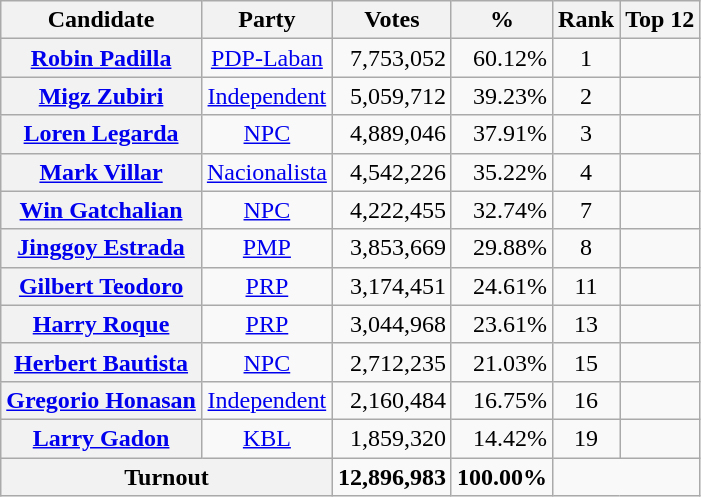<table class="wikitable sortable" style="text-align:center;font-size:100%;">
<tr>
<th>Candidate</th>
<th>Party</th>
<th>Votes</th>
<th>%</th>
<th>Rank</th>
<th>Top 12</th>
</tr>
<tr>
<th><a href='#'>Robin Padilla</a></th>
<td><a href='#'>PDP-Laban</a></td>
<td style="text-align:right;">7,753,052</td>
<td style="text-align:right;">60.12%</td>
<td>1</td>
<td></td>
</tr>
<tr>
<th><a href='#'>Migz Zubiri</a></th>
<td><a href='#'>Independent</a></td>
<td style="text-align:right;">5,059,712</td>
<td style="text-align:right;">39.23%</td>
<td>2</td>
<td></td>
</tr>
<tr>
<th><a href='#'>Loren Legarda</a></th>
<td><a href='#'>NPC</a></td>
<td style="text-align:right;">4,889,046</td>
<td style="text-align:right;">37.91%</td>
<td>3</td>
<td></td>
</tr>
<tr>
<th><a href='#'>Mark Villar</a></th>
<td><a href='#'>Nacionalista</a></td>
<td style="text-align:right;">4,542,226</td>
<td style="text-align:right;">35.22%</td>
<td>4</td>
<td></td>
</tr>
<tr>
<th><a href='#'>Win Gatchalian</a></th>
<td><a href='#'>NPC</a></td>
<td style="text-align:right;">4,222,455</td>
<td style="text-align:right;">32.74%</td>
<td>7</td>
<td></td>
</tr>
<tr>
<th><a href='#'>Jinggoy Estrada</a></th>
<td><a href='#'>PMP</a></td>
<td style="text-align:right;">3,853,669</td>
<td style="text-align:right;">29.88%</td>
<td>8</td>
<td></td>
</tr>
<tr>
<th><a href='#'>Gilbert Teodoro</a></th>
<td><a href='#'>PRP</a></td>
<td style="text-align:right;">3,174,451</td>
<td style="text-align:right;">24.61%</td>
<td>11</td>
<td></td>
</tr>
<tr>
<th><a href='#'>Harry Roque</a></th>
<td><a href='#'>PRP</a></td>
<td style="text-align:right;">3,044,968</td>
<td style="text-align:right;">23.61%</td>
<td>13</td>
<td></td>
</tr>
<tr>
<th><a href='#'>Herbert Bautista</a></th>
<td><a href='#'>NPC</a></td>
<td style="text-align:right;">2,712,235</td>
<td style="text-align:right;">21.03%</td>
<td>15</td>
<td></td>
</tr>
<tr>
<th><a href='#'>Gregorio Honasan</a></th>
<td><a href='#'>Independent</a></td>
<td style="text-align:right;">2,160,484</td>
<td style="text-align:right;">16.75%</td>
<td>16</td>
<td></td>
</tr>
<tr>
<th><a href='#'>Larry Gadon</a></th>
<td><a href='#'>KBL</a></td>
<td style="text-align:right;">1,859,320</td>
<td style="text-align:right;">14.42%</td>
<td>19</td>
<td></td>
</tr>
<tr>
<th colspan="2">Turnout</th>
<td><strong>12,896,983</strong></td>
<td><strong>100.00%</strong></td>
<td colspan="2"></td>
</tr>
</table>
